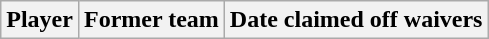<table class="wikitable">
<tr>
<th>Player</th>
<th>Former team</th>
<th>Date claimed off waivers</th>
</tr>
</table>
